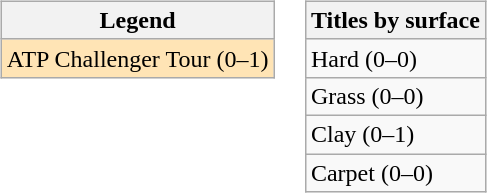<table>
<tr valign=top>
<td><br><table class="wikitable sortable mw-collapsible mw-collapsed">
<tr>
<th>Legend</th>
</tr>
<tr bgcolor=moccasin>
<td>ATP Challenger Tour (0–1)</td>
</tr>
</table>
</td>
<td><br><table class="wikitable sortable mw-collapsible mw-collapsed">
<tr>
<th>Titles by surface</th>
</tr>
<tr>
<td>Hard (0–0)</td>
</tr>
<tr>
<td>Grass (0–0)</td>
</tr>
<tr>
<td>Clay (0–1)</td>
</tr>
<tr>
<td>Carpet (0–0)</td>
</tr>
</table>
</td>
</tr>
</table>
